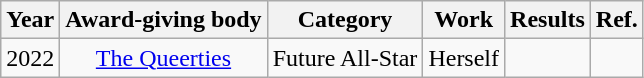<table class="wikitable sortable" >
<tr>
<th>Year</th>
<th>Award-giving body</th>
<th>Category</th>
<th>Work</th>
<th>Results</th>
<th>Ref.</th>
</tr>
<tr>
<td style="text-align:center">2022</td>
<td style="text-align:center"><a href='#'>The Queerties</a></td>
<td style="text-align:center">Future All-Star</td>
<td style="text-align:center">Herself</td>
<td></td>
<td style="text-align:center"></td>
</tr>
</table>
